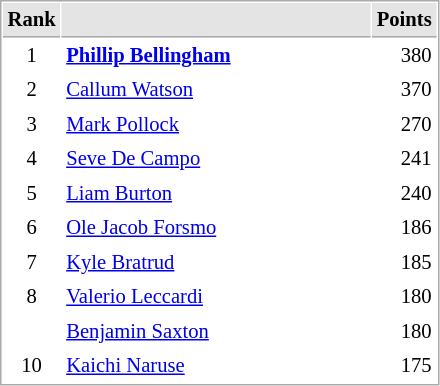<table cellspacing="1" cellpadding="3" style="border:1px solid #AAAAAA;font-size:86%">
<tr style="background-color: #E4E4E4;">
<th style="border-bottom:1px solid #AAAAAA" width=10>Rank</th>
<th style="border-bottom:1px solid #AAAAAA" width=200></th>
<th style="border-bottom:1px solid #AAAAAA" width=20 align=right>Points</th>
</tr>
<tr>
<td align=center>1</td>
<td> <strong><a href='#'>Phillip Bellingham</a></strong></td>
<td align=right>380</td>
</tr>
<tr>
<td align=center>2</td>
<td> <a href='#'>Callum Watson</a></td>
<td align=right>370</td>
</tr>
<tr>
<td align=center>3</td>
<td> <a href='#'>Mark Pollock</a></td>
<td align=right>270</td>
</tr>
<tr>
<td align=center>4</td>
<td> <a href='#'>Seve De Campo</a></td>
<td align=right>241</td>
</tr>
<tr>
<td align=center>5</td>
<td> <a href='#'>Liam Burton</a></td>
<td align=right>240</td>
</tr>
<tr>
<td align=center>6</td>
<td> <a href='#'>Ole Jacob Forsmo</a></td>
<td align=right>186</td>
</tr>
<tr>
<td align=center>7</td>
<td> <a href='#'>Kyle Bratrud</a></td>
<td align=right>185</td>
</tr>
<tr>
<td align=center>8</td>
<td> <a href='#'>Valerio Leccardi</a></td>
<td align=right>180</td>
</tr>
<tr>
<td align=center></td>
<td> <a href='#'>Benjamin Saxton</a></td>
<td align=right>180</td>
</tr>
<tr>
<td align=center>10</td>
<td> <a href='#'>Kaichi Naruse</a></td>
<td align=right>175</td>
</tr>
</table>
